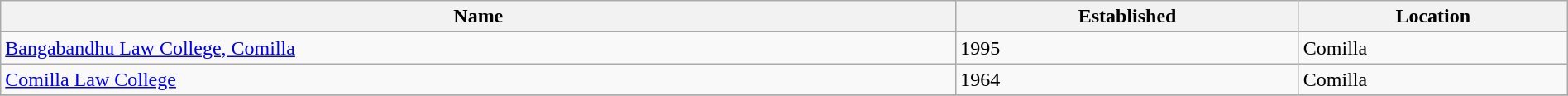<table class="wikitable sortable" style="width:100%; ">
<tr>
<th>Name</th>
<th>Established</th>
<th>Location</th>
</tr>
<tr>
<td><a href='#'>Bangabandhu Law College, Comilla</a></td>
<td>1995</td>
<td>Comilla</td>
</tr>
<tr>
<td><a href='#'>Comilla Law College</a></td>
<td>1964</td>
<td>Comilla</td>
</tr>
<tr>
</tr>
</table>
